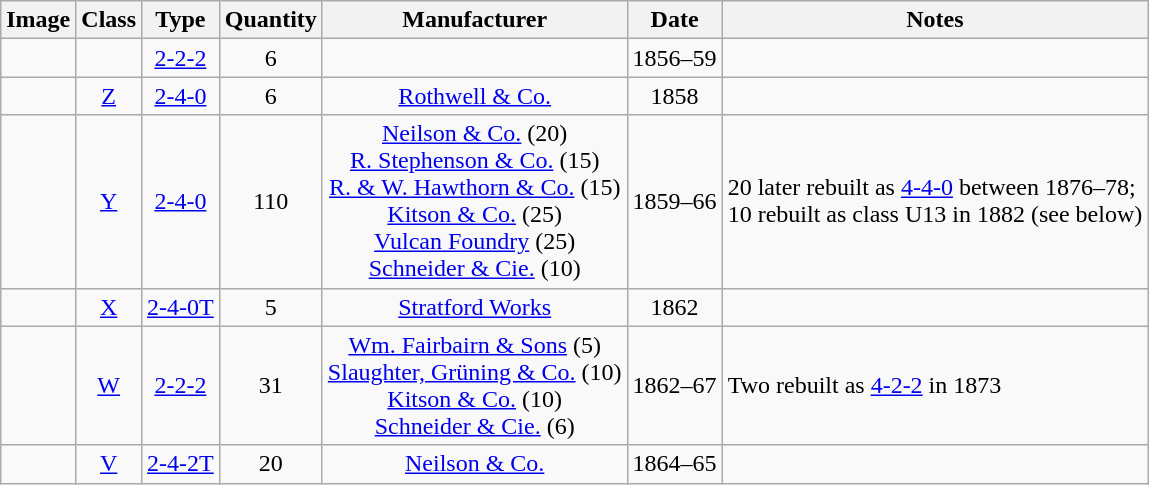<table class="wikitable" style=text-align:center>
<tr>
<th>Image</th>
<th>Class</th>
<th>Type</th>
<th>Quantity</th>
<th>Manufacturer</th>
<th>Date</th>
<th>Notes</th>
</tr>
<tr>
<td></td>
<td></td>
<td><a href='#'>2-2-2</a></td>
<td>6</td>
<td></td>
<td>1856–59</td>
<td align=left></td>
</tr>
<tr>
<td></td>
<td><a href='#'>Z</a></td>
<td><a href='#'>2-4-0</a></td>
<td>6</td>
<td><a href='#'>Rothwell & Co.</a></td>
<td>1858</td>
<td align=left></td>
</tr>
<tr>
<td></td>
<td><a href='#'>Y</a></td>
<td><a href='#'>2-4-0</a></td>
<td>110</td>
<td><a href='#'>Neilson & Co.</a> (20)<br><a href='#'>R. Stephenson & Co.</a> (15)<br><a href='#'>R. & W. Hawthorn & Co.</a> (15)<br><a href='#'>Kitson & Co.</a> (25)<br><a href='#'>Vulcan Foundry</a> (25)<br><a href='#'>Schneider & Cie.</a> (10)</td>
<td>1859–66</td>
<td align=left> 20 later rebuilt as <a href='#'>4-4-0</a> between 1876–78; <br>10 rebuilt as class U13 in 1882 (see below)</td>
</tr>
<tr>
<td></td>
<td><a href='#'>X</a></td>
<td><a href='#'>2-4-0T</a></td>
<td>5</td>
<td><a href='#'>Stratford Works</a></td>
<td>1862</td>
<td align=left></td>
</tr>
<tr>
<td></td>
<td><a href='#'>W</a></td>
<td><a href='#'>2-2-2</a></td>
<td>31</td>
<td><a href='#'>Wm. Fairbairn & Sons</a> (5)<br><a href='#'>Slaughter, Grüning & Co.</a> (10)<br><a href='#'>Kitson & Co.</a> (10)<br><a href='#'>Schneider & Cie.</a> (6)</td>
<td>1862–67</td>
<td align=left> Two rebuilt as <a href='#'>4-2-2</a> in 1873</td>
</tr>
<tr>
<td></td>
<td><a href='#'>V</a></td>
<td><a href='#'>2-4-2T</a></td>
<td>20</td>
<td><a href='#'>Neilson & Co.</a></td>
<td>1864–65</td>
<td align=left></td>
</tr>
</table>
